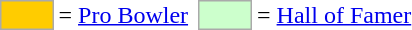<table>
<tr>
<td style="background-color:#FFCC00; border:1px solid #aaaaaa; width:2em;"></td>
<td>= <a href='#'>Pro Bowler</a> </td>
<td></td>
<td style="background-color:#CCFFCC; border:1px solid #aaaaaa; width:2em;"></td>
<td>= <a href='#'>Hall of Famer</a></td>
</tr>
</table>
